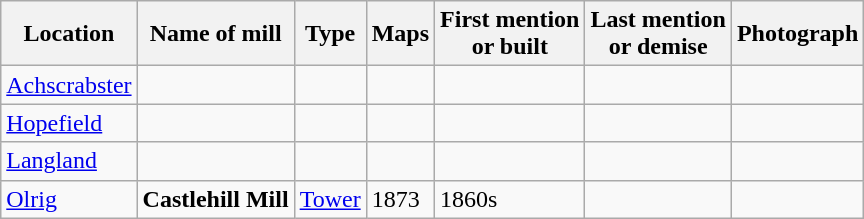<table class="wikitable">
<tr>
<th>Location</th>
<th>Name of mill</th>
<th>Type</th>
<th>Maps</th>
<th>First mention<br>or built</th>
<th>Last mention<br> or demise</th>
<th>Photograph</th>
</tr>
<tr>
<td><a href='#'>Achscrabster</a></td>
<td></td>
<td></td>
<td></td>
<td></td>
<td></td>
<td></td>
</tr>
<tr>
<td><a href='#'>Hopefield</a></td>
<td></td>
<td></td>
<td></td>
<td></td>
<td></td>
<td></td>
</tr>
<tr>
<td><a href='#'>Langland</a></td>
<td></td>
<td></td>
<td></td>
<td></td>
<td></td>
<td></td>
</tr>
<tr>
<td><a href='#'>Olrig</a></td>
<td><strong>Castlehill Mill</strong><br></td>
<td><a href='#'>Tower</a></td>
<td>1873</td>
<td>1860s</td>
<td></td>
<td></td>
</tr>
</table>
